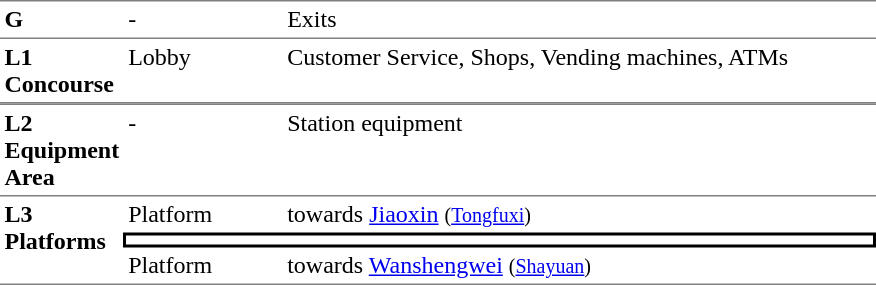<table table border="0" cellspacing="0" cellpadding="3">
<tr>
<td style="border-top:solid 1px gray;" width=50 valign=top><strong>G</strong></td>
<td style="border-top:solid 1px gray;" width=100 valign=top>-</td>
<td style="border-top:solid 1px gray;" width=390 valign=top>Exits</td>
</tr>
<tr>
<td style="border-bottom:solid 1px gray; border-top:solid 1px gray;" valign=top width=50><strong>L1<br>Concourse</strong></td>
<td style="border-bottom:solid 1px gray; border-top:solid 1px gray;" valign=top width=100>Lobby</td>
<td style="border-bottom:solid 1px gray; border-top:solid 1px gray;" valign=top width=390>Customer Service, Shops, Vending machines, ATMs</td>
</tr>
<tr>
<td style="border-bottom:solid 1px gray; border-top:solid 1px gray;" valign=top width=50><strong>L2<br>Equipment Area</strong></td>
<td style="border-bottom:solid 1px gray; border-top:solid 1px gray;" valign=top width=100>-</td>
<td style="border-bottom:solid 1px gray; border-top:solid 1px gray;" valign=top width=390>Station equipment</td>
</tr>
<tr>
<td style="border-bottom:solid 1px gray;" rowspan=3 valign=top><strong>L3<br>Platforms</strong></td>
<td>Platform </td>
<td>  towards <a href='#'>Jiaoxin</a> <small>(<a href='#'>Tongfuxi</a>)</small></td>
</tr>
<tr>
<td style="border-right:solid 2px black;border-left:solid 2px black;border-top:solid 2px black;border-bottom:solid 2px black;text-align:center;" colspan=2></td>
</tr>
<tr>
<td style="border-bottom:solid 1px gray;">Platform </td>
<td style="border-bottom:solid 1px gray;"> towards <a href='#'>Wanshengwei</a> <small>(<a href='#'>Shayuan</a>)</small> </td>
</tr>
</table>
